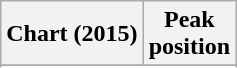<table class="wikitable sortable">
<tr>
<th>Chart (2015)</th>
<th>Peak<br>position</th>
</tr>
<tr>
</tr>
<tr>
</tr>
</table>
